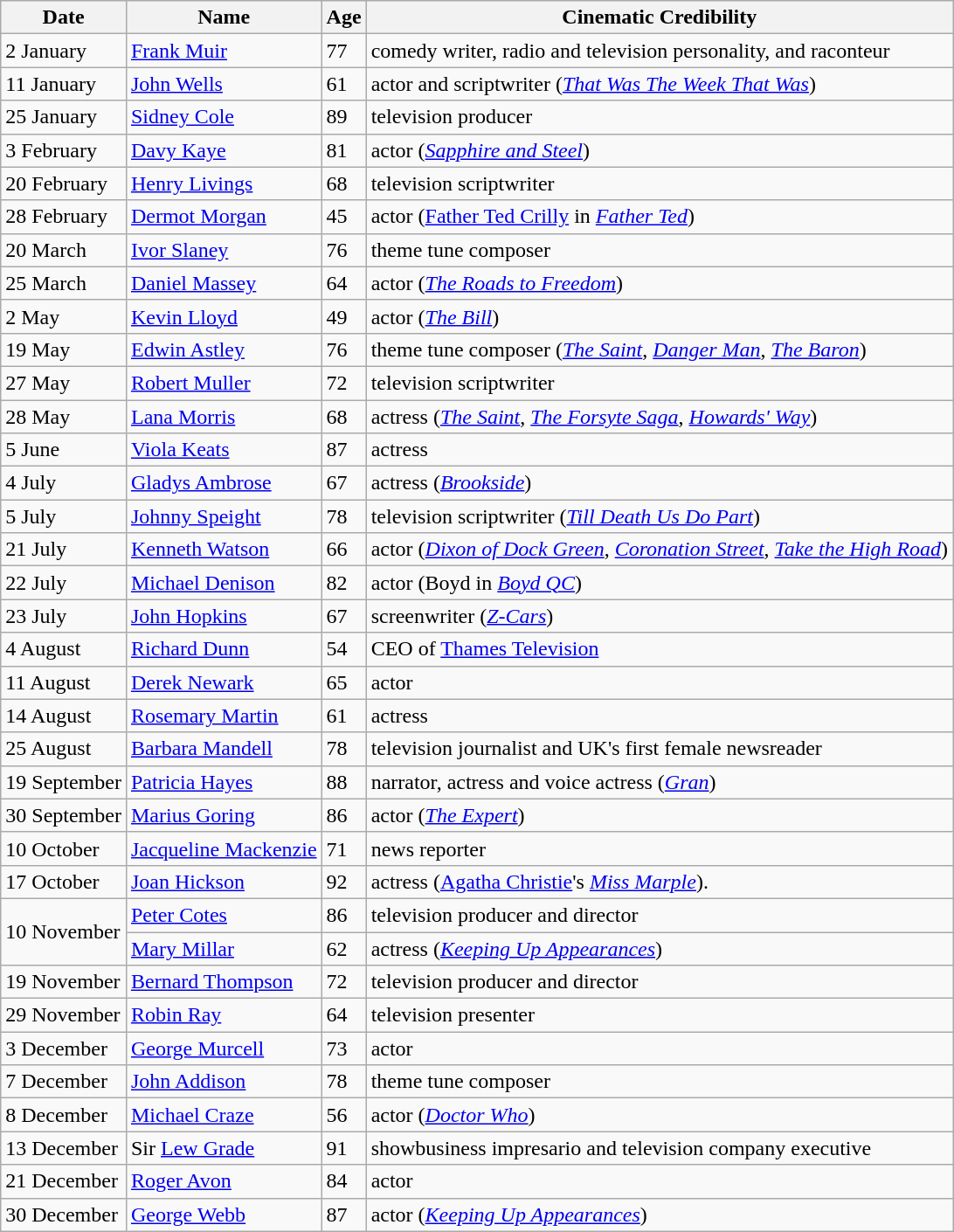<table class="wikitable">
<tr ">
<th>Date</th>
<th>Name</th>
<th>Age</th>
<th>Cinematic Credibility</th>
</tr>
<tr>
<td>2 January</td>
<td><a href='#'>Frank Muir</a></td>
<td>77</td>
<td>comedy writer, radio and television personality, and raconteur</td>
</tr>
<tr>
<td>11 January</td>
<td><a href='#'>John Wells</a></td>
<td>61</td>
<td>actor and scriptwriter (<em><a href='#'>That Was The Week That Was</a></em>)</td>
</tr>
<tr>
<td>25 January</td>
<td><a href='#'>Sidney Cole</a></td>
<td>89</td>
<td>television producer</td>
</tr>
<tr>
<td>3 February</td>
<td><a href='#'>Davy Kaye</a></td>
<td>81</td>
<td>actor (<em><a href='#'>Sapphire and Steel</a></em>)</td>
</tr>
<tr>
<td>20 February</td>
<td><a href='#'>Henry Livings</a></td>
<td>68</td>
<td>television scriptwriter</td>
</tr>
<tr>
<td>28 February</td>
<td><a href='#'>Dermot Morgan</a></td>
<td>45</td>
<td>actor (<a href='#'>Father Ted Crilly</a> in <em><a href='#'>Father Ted</a></em>)</td>
</tr>
<tr>
<td>20 March</td>
<td><a href='#'>Ivor Slaney</a></td>
<td>76</td>
<td>theme tune composer</td>
</tr>
<tr>
<td>25 March</td>
<td><a href='#'>Daniel Massey</a></td>
<td>64</td>
<td>actor (<em><a href='#'>The Roads to Freedom</a></em>)</td>
</tr>
<tr>
<td>2 May</td>
<td><a href='#'>Kevin Lloyd</a></td>
<td>49</td>
<td>actor (<em><a href='#'>The Bill</a></em>)</td>
</tr>
<tr>
<td>19 May</td>
<td><a href='#'>Edwin Astley</a></td>
<td>76</td>
<td>theme tune composer (<em><a href='#'>The Saint</a></em>, <em><a href='#'>Danger Man</a></em>, <em><a href='#'>The Baron</a></em>)</td>
</tr>
<tr>
<td>27 May</td>
<td><a href='#'>Robert Muller</a></td>
<td>72</td>
<td>television scriptwriter</td>
</tr>
<tr>
<td>28 May</td>
<td><a href='#'>Lana Morris</a></td>
<td>68</td>
<td>actress (<em><a href='#'>The Saint</a></em>, <em><a href='#'>The Forsyte Saga</a></em>, <em><a href='#'>Howards' Way</a></em>)</td>
</tr>
<tr>
<td>5 June</td>
<td><a href='#'>Viola Keats</a></td>
<td>87</td>
<td>actress</td>
</tr>
<tr>
<td>4 July</td>
<td><a href='#'>Gladys Ambrose</a></td>
<td>67</td>
<td>actress (<em><a href='#'>Brookside</a></em>)</td>
</tr>
<tr>
<td>5 July</td>
<td><a href='#'>Johnny Speight</a></td>
<td>78</td>
<td>television scriptwriter (<em><a href='#'>Till Death Us Do Part</a></em>)</td>
</tr>
<tr>
<td>21 July</td>
<td><a href='#'>Kenneth Watson</a></td>
<td>66</td>
<td>actor (<em><a href='#'>Dixon of Dock Green</a></em>, <em><a href='#'>Coronation Street</a></em>, <em><a href='#'>Take the High Road</a></em>)</td>
</tr>
<tr>
<td>22 July</td>
<td><a href='#'>Michael Denison</a></td>
<td>82</td>
<td>actor (Boyd in <em><a href='#'>Boyd QC</a></em>)</td>
</tr>
<tr>
<td>23 July</td>
<td><a href='#'>John Hopkins</a></td>
<td>67</td>
<td>screenwriter (<em><a href='#'>Z-Cars</a></em>)</td>
</tr>
<tr>
<td>4 August</td>
<td><a href='#'>Richard Dunn</a></td>
<td>54</td>
<td>CEO of <a href='#'>Thames Television</a></td>
</tr>
<tr>
<td>11 August</td>
<td><a href='#'>Derek Newark</a></td>
<td>65</td>
<td>actor</td>
</tr>
<tr>
<td>14 August</td>
<td><a href='#'>Rosemary Martin</a></td>
<td>61</td>
<td>actress</td>
</tr>
<tr>
<td>25 August</td>
<td><a href='#'>Barbara Mandell</a></td>
<td>78</td>
<td>television journalist and UK's first female newsreader</td>
</tr>
<tr>
<td>19 September</td>
<td><a href='#'>Patricia Hayes</a></td>
<td>88</td>
<td>narrator, actress and voice actress (<em><a href='#'>Gran</a></em>)</td>
</tr>
<tr>
<td>30 September</td>
<td><a href='#'>Marius Goring</a></td>
<td>86</td>
<td>actor (<em><a href='#'>The Expert</a></em>)</td>
</tr>
<tr>
<td>10 October</td>
<td><a href='#'>Jacqueline Mackenzie</a></td>
<td>71</td>
<td>news reporter</td>
</tr>
<tr>
<td>17 October</td>
<td><a href='#'>Joan Hickson</a></td>
<td>92</td>
<td>actress (<a href='#'>Agatha Christie</a>'s <em><a href='#'>Miss Marple</a></em>).</td>
</tr>
<tr>
<td rowspan="2">10 November</td>
<td><a href='#'>Peter Cotes</a></td>
<td>86</td>
<td>television producer and director</td>
</tr>
<tr>
<td><a href='#'>Mary Millar</a></td>
<td>62</td>
<td>actress (<em><a href='#'>Keeping Up Appearances</a></em>)</td>
</tr>
<tr>
<td>19 November</td>
<td><a href='#'>Bernard Thompson</a></td>
<td>72</td>
<td>television producer and director</td>
</tr>
<tr>
<td>29 November</td>
<td><a href='#'>Robin Ray</a></td>
<td>64</td>
<td>television presenter</td>
</tr>
<tr>
<td>3 December</td>
<td><a href='#'>George Murcell</a></td>
<td>73</td>
<td>actor</td>
</tr>
<tr>
<td>7 December</td>
<td><a href='#'>John Addison</a></td>
<td>78</td>
<td>theme tune composer</td>
</tr>
<tr>
<td>8 December</td>
<td><a href='#'>Michael Craze</a></td>
<td>56</td>
<td>actor (<em><a href='#'>Doctor Who</a></em>)</td>
</tr>
<tr>
<td>13 December</td>
<td>Sir <a href='#'>Lew Grade</a></td>
<td>91</td>
<td>showbusiness impresario and television company executive</td>
</tr>
<tr>
<td>21 December</td>
<td><a href='#'>Roger Avon</a></td>
<td>84</td>
<td>actor</td>
</tr>
<tr>
<td>30 December</td>
<td><a href='#'>George Webb</a></td>
<td>87</td>
<td>actor (<em><a href='#'>Keeping Up Appearances</a></em>)</td>
</tr>
</table>
